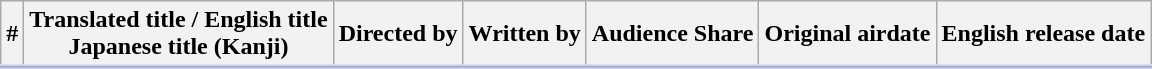<table class="wikitable">
<tr style="border-bottom: 3px solid #CCF">
<th>#</th>
<th>Translated title / English title <br> Japanese title (Kanji)</th>
<th>Directed by</th>
<th>Written by</th>
<th>Audience Share</th>
<th>Original airdate</th>
<th>English release date</th>
</tr>
<tr>
</tr>
</table>
